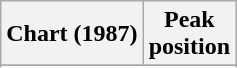<table class="wikitable sortable plainrowheaders" style="text-align:center">
<tr>
<th scope="col">Chart (1987)</th>
<th scope="col">Peak<br>position</th>
</tr>
<tr>
</tr>
<tr>
</tr>
</table>
